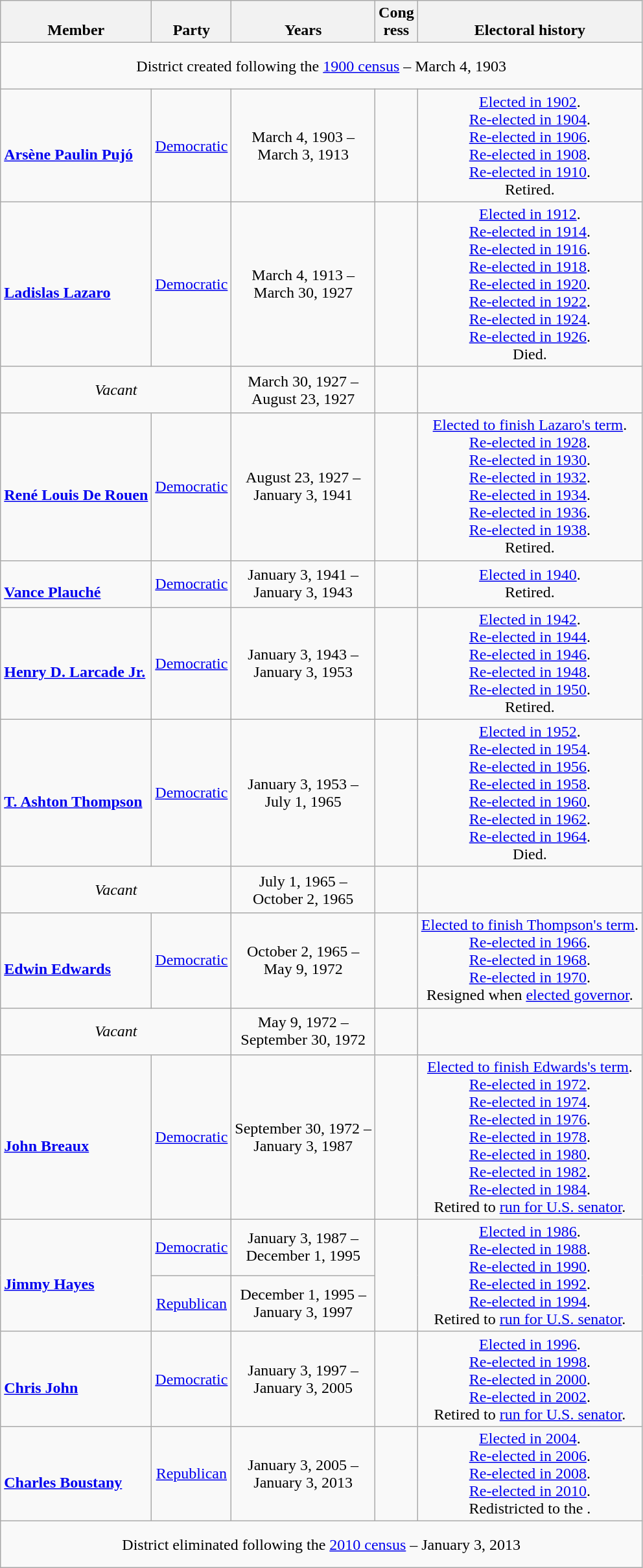<table class=wikitable style="text-align:center">
<tr valign=bottom>
<th>Member</th>
<th>Party</th>
<th>Years</th>
<th>Cong<br>ress</th>
<th>Electoral history</th>
</tr>
<tr style="height:3em">
<td colspan=5>District created following the <a href='#'>1900 census</a> – March 4, 1903</td>
</tr>
<tr style="height:3em">
<td align=left><br><strong><a href='#'>Arsène Paulin Pujó</a></strong><br></td>
<td><a href='#'>Democratic</a></td>
<td nowrap>March 4, 1903 –<br>March 3, 1913</td>
<td></td>
<td><a href='#'>Elected in 1902</a>.<br><a href='#'>Re-elected in 1904</a>.<br><a href='#'>Re-elected in 1906</a>.<br><a href='#'>Re-elected in 1908</a>.<br><a href='#'>Re-elected in 1910</a>.<br>Retired.</td>
</tr>
<tr style="height:3em">
<td align=left><br><strong><a href='#'>Ladislas Lazaro</a></strong><br></td>
<td><a href='#'>Democratic</a></td>
<td nowrap>March 4, 1913 –<br>March 30, 1927</td>
<td></td>
<td><a href='#'>Elected in 1912</a>.<br><a href='#'>Re-elected in 1914</a>.<br><a href='#'>Re-elected in 1916</a>.<br><a href='#'>Re-elected in 1918</a>.<br><a href='#'>Re-elected in 1920</a>.<br><a href='#'>Re-elected in 1922</a>.<br><a href='#'>Re-elected in 1924</a>.<br><a href='#'>Re-elected in 1926</a>.<br>Died.</td>
</tr>
<tr style="height:3em">
<td colspan=2><em>Vacant</em></td>
<td nowrap>March 30, 1927 –<br>August 23, 1927</td>
<td></td>
<td></td>
</tr>
<tr style="height:3em">
<td align=left><br><strong><a href='#'>René Louis De Rouen</a></strong><br></td>
<td><a href='#'>Democratic</a></td>
<td nowrap>August 23, 1927 –<br>January 3, 1941</td>
<td></td>
<td><a href='#'>Elected to finish Lazaro's term</a>.<br><a href='#'>Re-elected in 1928</a>.<br><a href='#'>Re-elected in 1930</a>.<br><a href='#'>Re-elected in 1932</a>.<br><a href='#'>Re-elected in 1934</a>.<br><a href='#'>Re-elected in 1936</a>.<br><a href='#'>Re-elected in 1938</a>.<br>Retired.</td>
</tr>
<tr style="height:3em">
<td align=left><br><strong><a href='#'>Vance Plauché</a></strong><br></td>
<td><a href='#'>Democratic</a></td>
<td nowrap>January 3, 1941 –<br>January 3, 1943</td>
<td></td>
<td><a href='#'>Elected in 1940</a>.<br>Retired.</td>
</tr>
<tr style="height:3em">
<td align=left><br><strong><a href='#'>Henry D. Larcade Jr.</a></strong><br></td>
<td><a href='#'>Democratic</a></td>
<td nowrap>January 3, 1943 –<br>January 3, 1953</td>
<td></td>
<td><a href='#'>Elected in 1942</a>.<br><a href='#'>Re-elected in 1944</a>.<br><a href='#'>Re-elected in 1946</a>.<br><a href='#'>Re-elected in 1948</a>.<br><a href='#'>Re-elected in 1950</a>.<br>Retired.</td>
</tr>
<tr style="height:3em">
<td align=left><br><strong><a href='#'>T. Ashton Thompson</a></strong><br></td>
<td><a href='#'>Democratic</a></td>
<td nowrap>January 3, 1953 –<br>July 1, 1965</td>
<td></td>
<td><a href='#'>Elected in 1952</a>.<br><a href='#'>Re-elected in 1954</a>.<br><a href='#'>Re-elected in 1956</a>.<br><a href='#'>Re-elected in 1958</a>.<br><a href='#'>Re-elected in 1960</a>.<br><a href='#'>Re-elected in 1962</a>.<br><a href='#'>Re-elected in 1964</a>.<br>Died.</td>
</tr>
<tr style="height:3em">
<td colspan=2><em>Vacant</em></td>
<td nowrap>July 1, 1965 –<br>October 2, 1965</td>
<td></td>
<td></td>
</tr>
<tr style="height:3em">
<td align=left><br><strong><a href='#'>Edwin Edwards</a></strong><br></td>
<td><a href='#'>Democratic</a></td>
<td nowrap>October 2, 1965 –<br>May 9, 1972</td>
<td></td>
<td><a href='#'>Elected to finish Thompson's term</a>.<br><a href='#'>Re-elected in 1966</a>.<br><a href='#'>Re-elected in 1968</a>.<br><a href='#'>Re-elected in 1970</a>.<br>Resigned when <a href='#'>elected governor</a>.</td>
</tr>
<tr style="height:3em">
<td colspan=2><em>Vacant</em></td>
<td nowrap>May 9, 1972 –<br>September 30, 1972</td>
<td></td>
<td></td>
</tr>
<tr style="height:3em">
<td align=left><br><strong><a href='#'>John Breaux</a></strong><br></td>
<td><a href='#'>Democratic</a></td>
<td nowrap>September 30, 1972 –<br> January 3, 1987</td>
<td></td>
<td><a href='#'>Elected to finish Edwards's term</a>.<br><a href='#'>Re-elected in 1972</a>.<br><a href='#'>Re-elected in 1974</a>.<br><a href='#'>Re-elected in 1976</a>.<br><a href='#'>Re-elected in 1978</a>.<br><a href='#'>Re-elected in 1980</a>.<br><a href='#'>Re-elected in 1982</a>.<br><a href='#'>Re-elected in 1984</a>.<br>Retired to <a href='#'>run for U.S. senator</a>.</td>
</tr>
<tr style="height:3em">
<td rowspan=2 align=left><br><strong><a href='#'>Jimmy Hayes</a></strong><br></td>
<td><a href='#'>Democratic</a></td>
<td nowrap>January 3, 1987 –<br>December 1, 1995</td>
<td rowspan=2></td>
<td rowspan=2><a href='#'>Elected in 1986</a>.<br><a href='#'>Re-elected in 1988</a>.<br><a href='#'>Re-elected in 1990</a>.<br><a href='#'>Re-elected in 1992</a>.<br><a href='#'>Re-elected in 1994</a>.<br>Retired to <a href='#'>run for U.S. senator</a>.</td>
</tr>
<tr style="height:3em">
<td><a href='#'>Republican</a></td>
<td nowrap>December 1, 1995 –<br>January 3, 1997</td>
</tr>
<tr style="height:3em">
<td align=left><br><strong><a href='#'>Chris John</a></strong><br></td>
<td><a href='#'>Democratic</a></td>
<td nowrap>January 3, 1997 –<br>January 3, 2005</td>
<td></td>
<td><a href='#'>Elected in 1996</a>.<br><a href='#'>Re-elected in 1998</a>.<br><a href='#'>Re-elected in 2000</a>.<br><a href='#'>Re-elected in 2002</a>.<br>Retired to <a href='#'>run for U.S. senator</a>.</td>
</tr>
<tr style="height:3em">
<td align=left><br><strong><a href='#'>Charles Boustany</a></strong><br></td>
<td><a href='#'>Republican</a></td>
<td nowrap>January 3, 2005 –<br>January 3, 2013</td>
<td></td>
<td><a href='#'>Elected in 2004</a>.<br><a href='#'>Re-elected in 2006</a>.<br><a href='#'>Re-elected in 2008</a>.<br><a href='#'>Re-elected in 2010</a>.<br>Redistricted to the .</td>
</tr>
<tr style="height:3em">
<td colspan=5>District eliminated following the <a href='#'>2010 census</a> – January 3, 2013</td>
</tr>
</table>
